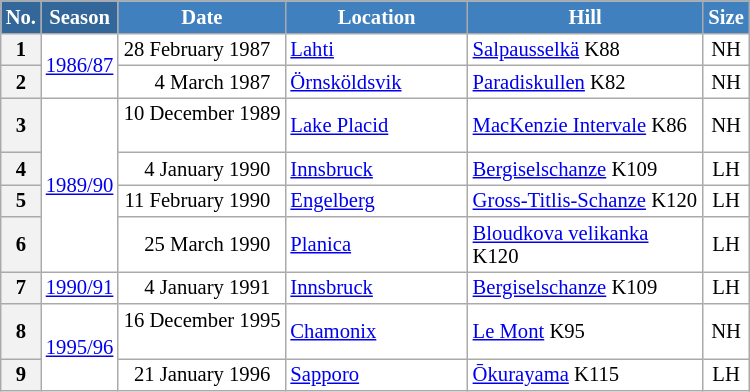<table class="wikitable sortable" style="font-size:86%; line-height:15px; text-align:left; border:grey solid 1px; border-collapse:collapse; background:#ffffff;">
<tr style="background:#efefef;">
<th style="background-color:#369; color:white; width:10px;">No.</th>
<th style="background-color:#369; color:white;  width:30px;">Season</th>
<th style="background-color:#4180be; color:white; width:105px;">Date</th>
<th style="background-color:#4180be; color:white; width:115px;">Location</th>
<th style="background-color:#4180be; color:white; width:150px;">Hill</th>
<th style="background-color:#4180be; color:white; width:25px;">Size</th>
</tr>
<tr>
<th scope=row style="text-align:center;">1</th>
<td align=center rowspan=2><a href='#'>1986/87</a></td>
<td align=right>28 February 1987  </td>
<td> <a href='#'>Lahti</a></td>
<td><a href='#'>Salpausselkä</a> K88</td>
<td align=center>NH</td>
</tr>
<tr>
<th scope=row style="text-align:center;">2</th>
<td align=right>4 March 1987  </td>
<td> <a href='#'>Örnsköldsvik</a></td>
<td><a href='#'>Paradiskullen</a> K82</td>
<td align=center>NH</td>
</tr>
<tr>
<th scope=row style="text-align:center;">3</th>
<td align=center rowspan=4><a href='#'>1989/90</a></td>
<td align=right>10 December 1989  </td>
<td> <a href='#'>Lake Placid</a></td>
<td><a href='#'>MacKenzie Intervale</a> K86</td>
<td align=center>NH</td>
</tr>
<tr>
<th scope=row style="text-align:center;">4</th>
<td align=right>4 January 1990  </td>
<td> <a href='#'>Innsbruck</a></td>
<td><a href='#'>Bergiselschanze</a> K109</td>
<td align=center>LH</td>
</tr>
<tr>
<th scope=row style="text-align:center;">5</th>
<td align=right>11 February 1990  </td>
<td> <a href='#'>Engelberg</a></td>
<td><a href='#'>Gross-Titlis-Schanze</a> K120</td>
<td align=center>LH</td>
</tr>
<tr>
<th scope=row style="text-align:center;">6</th>
<td align=right>25 March 1990  </td>
<td> <a href='#'>Planica</a></td>
<td><a href='#'>Bloudkova velikanka</a> K120</td>
<td align=center>LH</td>
</tr>
<tr>
<th scope=row style="text-align:center;">7</th>
<td align=center><a href='#'>1990/91</a></td>
<td align=right>4 January 1991  </td>
<td> <a href='#'>Innsbruck</a></td>
<td><a href='#'>Bergiselschanze</a> K109</td>
<td align=center>LH</td>
</tr>
<tr>
<th scope=row style="text-align:center;">8</th>
<td align=center rowspan=2><a href='#'>1995/96</a></td>
<td align=right>16 December 1995  </td>
<td> <a href='#'>Chamonix</a></td>
<td><a href='#'>Le Mont</a> K95</td>
<td align=center>NH</td>
</tr>
<tr>
<th scope=row style="text-align:center;">9</th>
<td align=right>21 January 1996  </td>
<td> <a href='#'>Sapporo</a></td>
<td><a href='#'>Ōkurayama</a> K115</td>
<td align=center>LH</td>
</tr>
</table>
